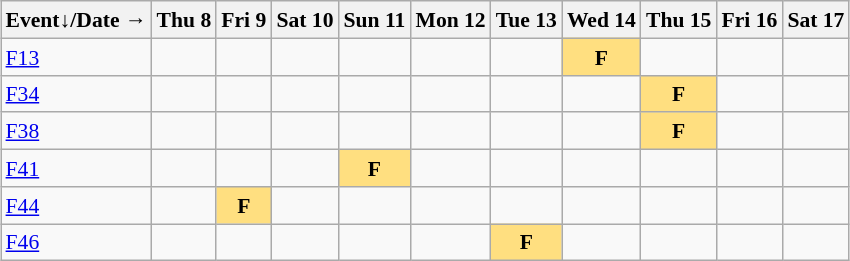<table class="wikitable" style="margin:0.5em auto; font-size:90%; line-height:1.25em;">
<tr align="center">
<th>Event↓/Date →</th>
<th>Thu 8</th>
<th>Fri 9</th>
<th>Sat 10</th>
<th>Sun 11</th>
<th>Mon 12</th>
<th>Tue 13</th>
<th>Wed 14</th>
<th>Thu 15</th>
<th>Fri 16</th>
<th>Sat 17</th>
</tr>
<tr align="center">
<td align="left"><a href='#'>F13</a></td>
<td></td>
<td></td>
<td></td>
<td></td>
<td></td>
<td></td>
<td bgcolor="#FFDF80"><strong>F</strong></td>
<td></td>
<td></td>
<td></td>
</tr>
<tr align="center">
<td align="left"><a href='#'>F34</a></td>
<td></td>
<td></td>
<td></td>
<td></td>
<td></td>
<td></td>
<td></td>
<td bgcolor="#FFDF80"><strong>F</strong></td>
<td></td>
<td></td>
</tr>
<tr align="center">
<td align="left"><a href='#'>F38</a></td>
<td></td>
<td></td>
<td></td>
<td></td>
<td></td>
<td></td>
<td></td>
<td bgcolor="#FFDF80"><strong>F</strong></td>
<td></td>
<td></td>
</tr>
<tr align="center">
<td align="left"><a href='#'>F41</a></td>
<td></td>
<td></td>
<td></td>
<td bgcolor="#FFDF80"><strong>F</strong></td>
<td></td>
<td></td>
<td></td>
<td></td>
<td></td>
<td></td>
</tr>
<tr align="center">
<td align="left"><a href='#'>F44</a></td>
<td></td>
<td bgcolor="#FFDF80"><strong>F</strong></td>
<td></td>
<td></td>
<td></td>
<td></td>
<td></td>
<td></td>
<td></td>
<td></td>
</tr>
<tr align="center">
<td align="left"><a href='#'>F46</a></td>
<td></td>
<td></td>
<td></td>
<td></td>
<td></td>
<td bgcolor="#FFDF80"><strong>F</strong></td>
<td></td>
<td></td>
<td></td>
<td></td>
</tr>
</table>
